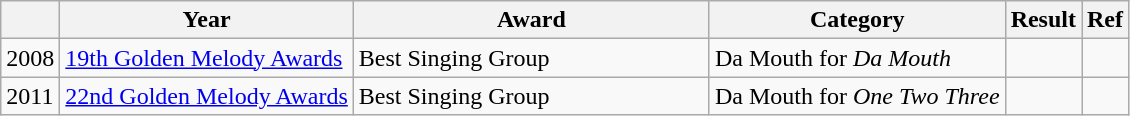<table class="wikitable">
<tr>
<th></th>
<th>Year</th>
<th width="230">Award</th>
<th>Category</th>
<th>Result</th>
<th>Ref</th>
</tr>
<tr>
<td>2008</td>
<td><a href='#'>19th Golden Melody Awards</a></td>
<td>Best Singing Group</td>
<td>Da Mouth for <em>Da Mouth</em></td>
<td></td>
<td align=center></td>
</tr>
<tr>
<td>2011</td>
<td><a href='#'>22nd Golden Melody Awards</a></td>
<td>Best Singing Group</td>
<td>Da Mouth for <em>One Two Three</em></td>
<td></td>
<td align=center></td>
</tr>
</table>
